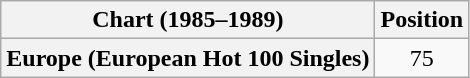<table class="wikitable plainrowheaders" style="text-align:center">
<tr>
<th scope="col">Chart (1985–1989)</th>
<th scope="col">Position</th>
</tr>
<tr>
<th scope="row">Europe (European Hot 100 Singles)</th>
<td>75</td>
</tr>
</table>
